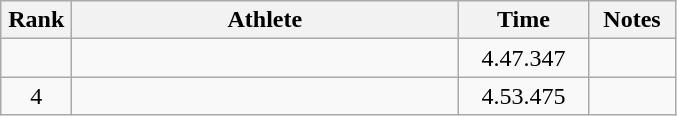<table class=wikitable style="text-align:center">
<tr>
<th width=40>Rank</th>
<th width=250>Athlete</th>
<th width=80>Time</th>
<th width=50>Notes</th>
</tr>
<tr>
<td></td>
<td align=left></td>
<td>4.47.347</td>
<td></td>
</tr>
<tr>
<td>4</td>
<td align=left></td>
<td>4.53.475</td>
<td></td>
</tr>
</table>
